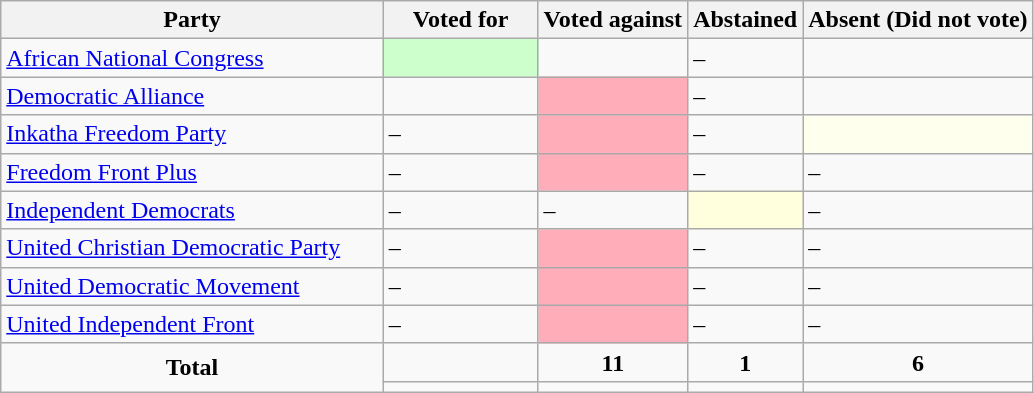<table class="wikitable">
<tr>
<th style="width:37.05%;">Party</th>
<th style="width:15%;">Voted for</th>
<th>Voted against</th>
<th>Abstained</th>
<th>Absent (Did not vote)</th>
</tr>
<tr>
<td> <a href='#'>African National Congress</a></td>
<td style="background-color:#CCFFCC;"></td>
<td></td>
<td>–</td>
<td></td>
</tr>
<tr>
<td> <a href='#'>Democratic Alliance</a></td>
<td></td>
<td style="background-color:#FFAEB9;"></td>
<td>–</td>
<td></td>
</tr>
<tr>
<td> <a href='#'>Inkatha Freedom Party</a></td>
<td>–</td>
<td style="background-color:#FFAEB9;"></td>
<td>–</td>
<td style="background-color:#FFE;"></td>
</tr>
<tr>
<td> <a href='#'>Freedom Front Plus</a></td>
<td>–</td>
<td style="background-color:#FFAEB9;"></td>
<td>–</td>
<td>–</td>
</tr>
<tr>
<td> <a href='#'>Independent Democrats</a></td>
<td>–</td>
<td>–</td>
<td style="background-color:#FFD;"></td>
<td>–</td>
</tr>
<tr>
<td> <a href='#'>United Christian Democratic Party</a></td>
<td>–</td>
<td style="background-color:#FFAEB9;"></td>
<td>–</td>
<td>–</td>
</tr>
<tr>
<td> <a href='#'>United Democratic Movement</a></td>
<td>–</td>
<td style="background-color:#FFAEB9;"></td>
<td>–</td>
<td>–</td>
</tr>
<tr>
<td> <a href='#'>United Independent Front</a></td>
<td>–</td>
<td style="background-color:#FFAEB9;"></td>
<td>–</td>
<td>–</td>
</tr>
<tr>
<td style="text-align:center;" rowspan="2"><strong>Total</strong></td>
<td></td>
<td style="text-align:center;"><strong>11</strong></td>
<td style="text-align:center;"><strong>1</strong></td>
<td style="text-align:center;"><strong>6</strong></td>
</tr>
<tr>
<td style="text-align:center;"></td>
<td style="text-align:center;"></td>
<td style="text-align:center;"></td>
<td style="text-align:center;"></td>
</tr>
</table>
